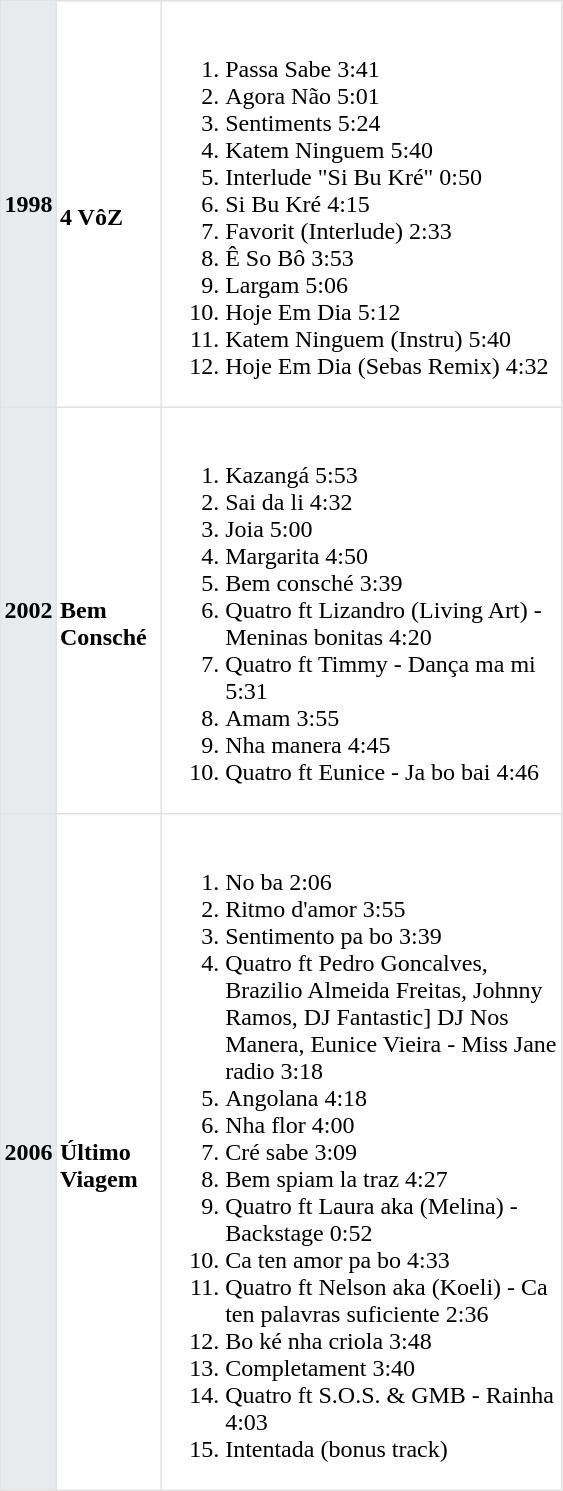<table class="toccolours" border=1 cellpadding=2 cellspacing=0 style="float: lleft; width: 375px; margin: 0 0 1em 1em; border-collapse: collapse; border: 1px solid #E2E2E2;">
<tr>
<th bgcolor=#E7EBEE>1998</th>
<td><br><strong>4 VôZ</strong></td>
<td><br><ol><li>Passa Sabe 3:41</li><li>Agora Não 5:01</li><li>Sentiments 5:24</li><li>Katem Ninguem 5:40</li><li>Interlude "Si Bu Kré" 0:50</li><li>Si Bu Kré 4:15</li><li>Favorit (Interlude) 2:33</li><li>Ê So Bô 3:53</li><li>Largam 5:06</li><li>Hoje Em Dia 5:12</li><li>Katem Ninguem (Instru) 5:40</li><li>Hoje Em Dia (Sebas Remix) 4:32</li></ol></td>
</tr>
<tr>
<th bgcolor=E7EBEE>2002</th>
<td><br><strong>Bem Consché</strong></td>
<td><br><ol><li>Kazangá 5:53</li><li>Sai da li 4:32</li><li>Joia 5:00</li><li>Margarita 4:50</li><li>Bem consché 3:39</li><li>Quatro ft Lizandro (Living Art) - Meninas bonitas 4:20</li><li>Quatro ft Timmy - Dança ma mi 5:31</li><li>Amam 3:55</li><li>Nha manera 4:45</li><li>Quatro ft Eunice - Ja bo bai 4:46</li></ol></td>
</tr>
<tr>
<th bgcolor=E7EBEE>2006</th>
<td><br><strong>Último Viagem</strong></td>
<td><br><ol><li>No ba 2:06</li><li>Ritmo d'amor 3:55</li><li>Sentimento pa bo 3:39</li><li>Quatro ft  Pedro Goncalves, Brazilio Almeida Freitas, Johnny Ramos, DJ Fantastic] DJ Nos Manera, Eunice Vieira - Miss Jane radio 3:18</li><li>Angolana 4:18</li><li>Nha flor 4:00</li><li>Cré sabe 3:09</li><li>Bem spiam la traz 4:27</li><li>Quatro ft Laura aka (Melina) - Backstage 0:52</li><li>Ca ten amor pa bo 4:33</li><li>Quatro ft Nelson aka (Koeli) - Ca ten palavras suficiente 2:36</li><li>Bo ké nha criola 3:48</li><li>Completament 3:40</li><li>Quatro ft S.O.S. & GMB - Rainha 4:03</li><li>Intentada (bonus track)</li></ol></td>
</tr>
</table>
